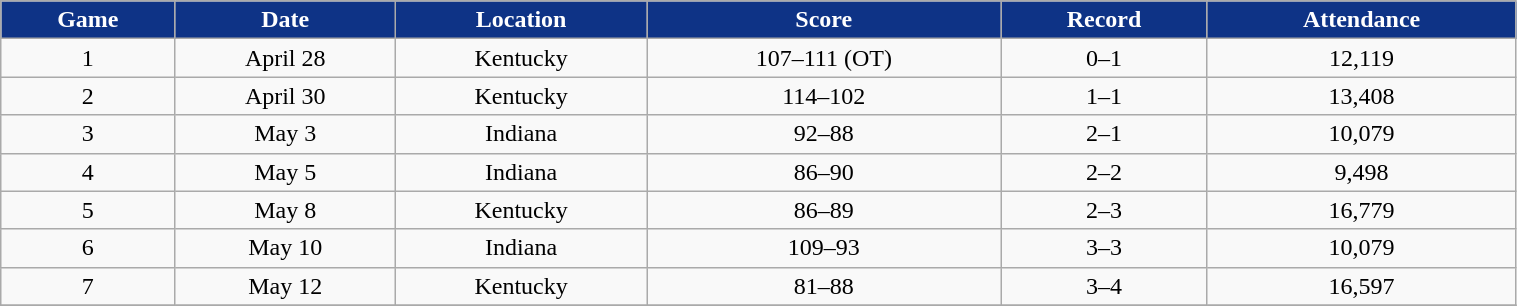<table class="wikitable" width="80%">
<tr align="center"  style="background:#0E3386;color:#FFFFFF;">
<td><strong>Game</strong></td>
<td><strong>Date</strong></td>
<td><strong>Location</strong></td>
<td><strong>Score</strong></td>
<td><strong>Record</strong></td>
<td><strong>Attendance</strong></td>
</tr>
<tr align="center" bgcolor="">
<td>1</td>
<td>April 28</td>
<td>Kentucky</td>
<td>107–111 (OT)</td>
<td>0–1</td>
<td>12,119</td>
</tr>
<tr align="center" bgcolor="">
<td>2</td>
<td>April 30</td>
<td>Kentucky</td>
<td>114–102</td>
<td>1–1</td>
<td>13,408</td>
</tr>
<tr align="center" bgcolor="">
<td>3</td>
<td>May 3</td>
<td>Indiana</td>
<td>92–88</td>
<td>2–1</td>
<td>10,079</td>
</tr>
<tr align="center" bgcolor="">
<td>4</td>
<td>May 5</td>
<td>Indiana</td>
<td>86–90</td>
<td>2–2</td>
<td>9,498</td>
</tr>
<tr align="center" bgcolor="">
<td>5</td>
<td>May 8</td>
<td>Kentucky</td>
<td>86–89</td>
<td>2–3</td>
<td>16,779</td>
</tr>
<tr align="center" bgcolor="">
<td>6</td>
<td>May 10</td>
<td>Indiana</td>
<td>109–93</td>
<td>3–3</td>
<td>10,079</td>
</tr>
<tr align="center" bgcolor="">
<td>7</td>
<td>May 12</td>
<td>Kentucky</td>
<td>81–88</td>
<td>3–4</td>
<td>16,597</td>
</tr>
<tr align="center" bgcolor="">
</tr>
</table>
